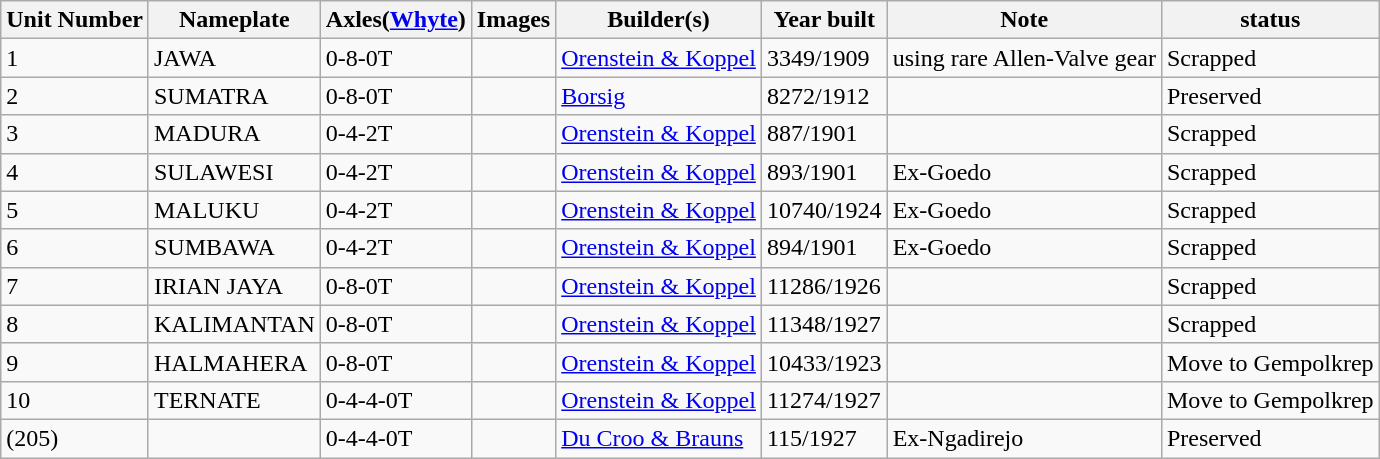<table class="wikitable">
<tr>
<th>Unit Number</th>
<th>Nameplate</th>
<th>Axles(<a href='#'>Whyte</a>)</th>
<th>Images</th>
<th>Builder(s)</th>
<th>Year built</th>
<th>Note</th>
<th>status</th>
</tr>
<tr>
<td>1</td>
<td>JAWA</td>
<td>0-8-0T</td>
<td></td>
<td> <a href='#'>Orenstein & Koppel</a></td>
<td>3349/1909</td>
<td>using rare Allen-Valve gear</td>
<td>Scrapped</td>
</tr>
<tr>
<td>2</td>
<td>SUMATRA</td>
<td>0-8-0T</td>
<td><br></td>
<td> <a href='#'>Borsig</a></td>
<td>8272/1912</td>
<td></td>
<td>Preserved</td>
</tr>
<tr>
<td>3</td>
<td>MADURA</td>
<td>0-4-2T</td>
<td></td>
<td> <a href='#'>Orenstein & Koppel</a></td>
<td>887/1901</td>
<td></td>
<td>Scrapped</td>
</tr>
<tr>
<td>4</td>
<td>SULAWESI</td>
<td>0-4-2T</td>
<td><br></td>
<td> <a href='#'>Orenstein & Koppel</a></td>
<td>893/1901</td>
<td>Ex-Goedo</td>
<td>Scrapped</td>
</tr>
<tr>
<td>5</td>
<td>MALUKU</td>
<td>0-4-2T</td>
<td><br></td>
<td> <a href='#'>Orenstein & Koppel</a></td>
<td>10740/1924</td>
<td>Ex-Goedo</td>
<td>Scrapped</td>
</tr>
<tr>
<td>6</td>
<td>SUMBAWA</td>
<td>0-4-2T</td>
<td><br></td>
<td> <a href='#'>Orenstein & Koppel</a></td>
<td>894/1901</td>
<td>Ex-Goedo</td>
<td>Scrapped</td>
</tr>
<tr>
<td>7</td>
<td>IRIAN JAYA</td>
<td>0-8-0T</td>
<td><br></td>
<td> <a href='#'>Orenstein & Koppel</a></td>
<td>11286/1926</td>
<td></td>
<td>Scrapped</td>
</tr>
<tr>
<td>8</td>
<td>KALIMANTAN</td>
<td>0-8-0T</td>
<td></td>
<td> <a href='#'>Orenstein & Koppel</a></td>
<td>11348/1927</td>
<td></td>
<td>Scrapped</td>
</tr>
<tr>
<td>9</td>
<td>HALMAHERA</td>
<td>0-8-0T</td>
<td></td>
<td> <a href='#'>Orenstein & Koppel</a></td>
<td>10433/1923</td>
<td></td>
<td>Move to Gempolkrep</td>
</tr>
<tr>
<td>10</td>
<td>TERNATE</td>
<td>0-4-4-0T</td>
<td></td>
<td> <a href='#'>Orenstein & Koppel</a></td>
<td>11274/1927</td>
<td></td>
<td>Move to Gempolkrep</td>
</tr>
<tr>
<td>(205)</td>
<td></td>
<td>0-4-4-0T</td>
<td></td>
<td> <a href='#'>Du Croo & Brauns</a></td>
<td>115/1927</td>
<td>Ex-Ngadirejo</td>
<td>Preserved</td>
</tr>
</table>
